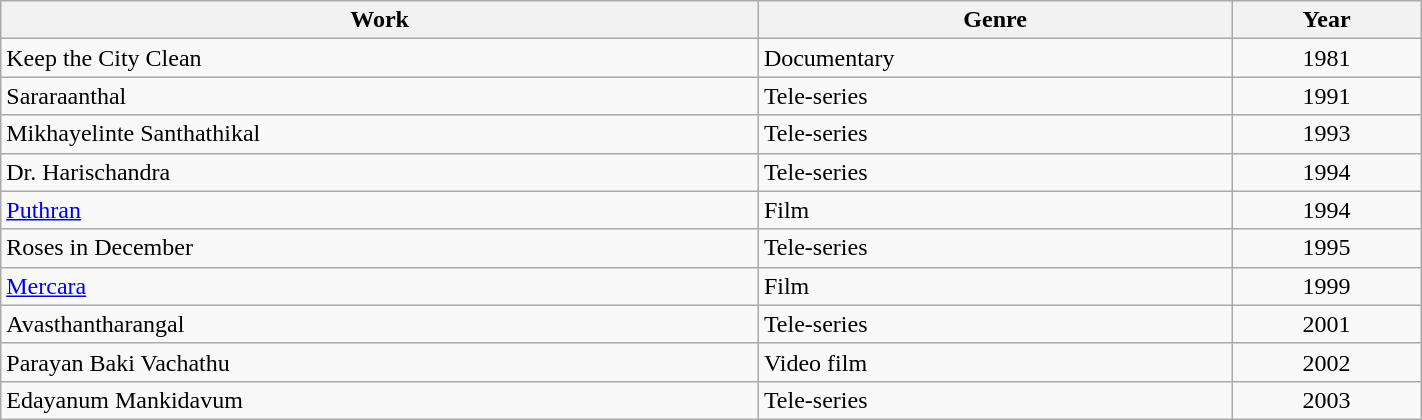<table class="wikitable plainrowheaders sortable" style="width:75%">
<tr>
<th scope="col" style="width:40%">Work</th>
<th scope="col" style="width:25%">Genre</th>
<th scope="col" style="width:10%">Year</th>
</tr>
<tr>
<td>Keep the City Clean</td>
<td>Documentary</td>
<td align="center">1981</td>
</tr>
<tr>
<td>Sararaanthal</td>
<td>Tele-series</td>
<td align="center">1991</td>
</tr>
<tr>
<td>Mikhayelinte Santhathikal</td>
<td>Tele-series</td>
<td align="center">1993</td>
</tr>
<tr>
<td>Dr. Harischandra</td>
<td>Tele-series</td>
<td align="center">1994</td>
</tr>
<tr>
<td><a href='#'>Puthran</a></td>
<td>Film</td>
<td align="center">1994</td>
</tr>
<tr>
<td>Roses in December</td>
<td>Tele-series</td>
<td align="center">1995</td>
</tr>
<tr>
<td><a href='#'>Mercara</a></td>
<td>Film</td>
<td align="center">1999</td>
</tr>
<tr>
<td>Avasthantharangal</td>
<td>Tele-series</td>
<td align="center">2001</td>
</tr>
<tr>
<td>Parayan Baki Vachathu</td>
<td>Video film</td>
<td align="center">2002</td>
</tr>
<tr>
<td>Edayanum Mankidavum</td>
<td>Tele-series</td>
<td align="center">2003</td>
</tr>
</table>
